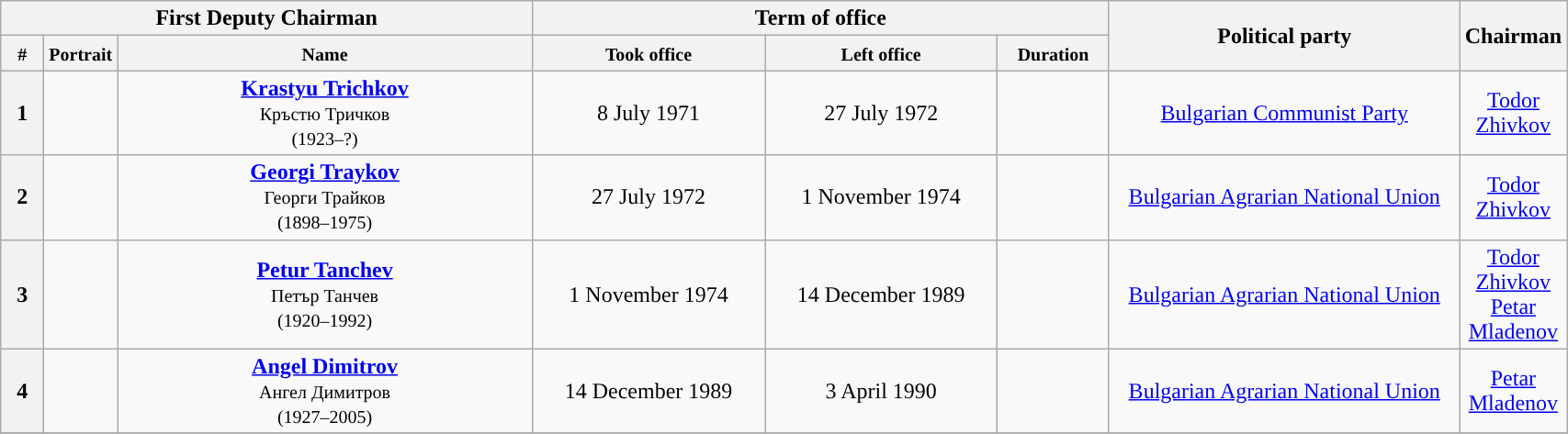<table class="wikitable" style="text-align:center; width:90%">
<tr>
<th width=35% colspan=3>First Deputy Chairman</th>
<th width=40% colspan=3>Term of office</th>
<th width=25% rowspan=2>Political party</th>
<th width=25% rowspan=2>Chairman</th>
</tr>
<tr>
<th width=3%><small>#</small></th>
<th><small>Portrait</small></th>
<th width=30%><small>Name</small></th>
<th><small>Took office</small></th>
<th><small>Left office</small></th>
<th><small>Duration</small></th>
</tr>
<tr>
<th style="background:">1</th>
<td></td>
<td><strong><a href='#'>Krastyu Trichkov</a></strong><br><small>Кръстю Тричков<br>(1923–?)</small></td>
<td>8 July 1971</td>
<td>27 July 1972</td>
<td></td>
<td><a href='#'>Bulgarian Communist Party</a></td>
<td><a href='#'>Todor Zhivkov</a></td>
</tr>
<tr>
<th style="background:">2</th>
<td></td>
<td><strong><a href='#'>Georgi Traykov</a></strong><br><small>Георги Трайков<br>(1898–1975)</small></td>
<td>27 July 1972</td>
<td>1 November 1974</td>
<td></td>
<td><a href='#'>Bulgarian Agrarian National Union</a></td>
<td><a href='#'>Todor Zhivkov</a></td>
</tr>
<tr>
<th style="background:">3</th>
<td></td>
<td><strong><a href='#'>Petur Tanchev</a></strong><br><small>Петър Танчев<br>(1920–1992)</small></td>
<td>1 November 1974</td>
<td>14 December 1989</td>
<td></td>
<td><a href='#'>Bulgarian Agrarian National Union</a></td>
<td><a href='#'>Todor Zhivkov</a><br><a href='#'>Petar Mladenov</a></td>
</tr>
<tr>
<th style="background:">4</th>
<td></td>
<td><strong><a href='#'>Angel Dimitrov</a></strong><br><small>Ангел Димитров<br>(1927–2005)</small></td>
<td>14 December 1989</td>
<td>3 April 1990</td>
<td></td>
<td><a href='#'>Bulgarian Agrarian National Union</a></td>
<td><a href='#'>Petar Mladenov</a></td>
</tr>
<tr>
</tr>
</table>
